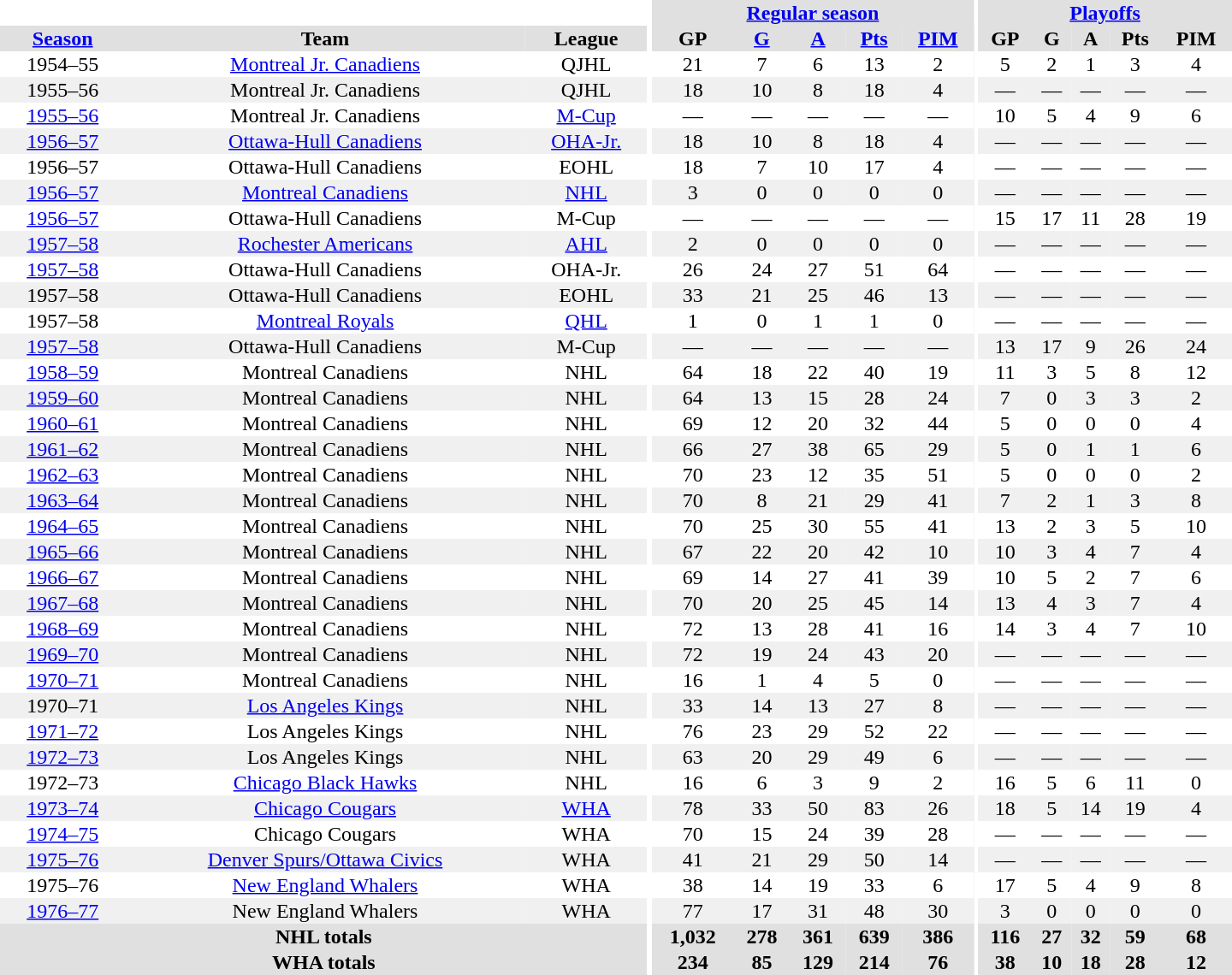<table border="0" cellpadding="1" cellspacing="0" style="text-align:center; width:60em">
<tr bgcolor="#e0e0e0">
<th colspan="3" bgcolor="#ffffff"></th>
<th rowspan="100" bgcolor="#ffffff"></th>
<th colspan="5"><a href='#'>Regular season</a></th>
<th rowspan="100" bgcolor="#ffffff"></th>
<th colspan="5"><a href='#'>Playoffs</a></th>
</tr>
<tr bgcolor="#e0e0e0">
<th><a href='#'>Season</a></th>
<th>Team</th>
<th>League</th>
<th>GP</th>
<th><a href='#'>G</a></th>
<th><a href='#'>A</a></th>
<th><a href='#'>Pts</a></th>
<th><a href='#'>PIM</a></th>
<th>GP</th>
<th>G</th>
<th>A</th>
<th>Pts</th>
<th>PIM</th>
</tr>
<tr>
<td>1954–55</td>
<td><a href='#'>Montreal Jr. Canadiens</a></td>
<td>QJHL</td>
<td>21</td>
<td>7</td>
<td>6</td>
<td>13</td>
<td>2</td>
<td>5</td>
<td>2</td>
<td>1</td>
<td>3</td>
<td>4</td>
</tr>
<tr bgcolor="#f0f0f0">
<td>1955–56</td>
<td>Montreal Jr. Canadiens</td>
<td>QJHL</td>
<td>18</td>
<td>10</td>
<td>8</td>
<td>18</td>
<td>4</td>
<td>—</td>
<td>—</td>
<td>—</td>
<td>—</td>
<td>—</td>
</tr>
<tr>
<td><a href='#'>1955–56</a></td>
<td>Montreal Jr. Canadiens</td>
<td><a href='#'>M-Cup</a></td>
<td>—</td>
<td>—</td>
<td>—</td>
<td>—</td>
<td>—</td>
<td>10</td>
<td>5</td>
<td>4</td>
<td>9</td>
<td>6</td>
</tr>
<tr bgcolor="#f0f0f0">
<td><a href='#'>1956–57</a></td>
<td><a href='#'>Ottawa-Hull Canadiens</a></td>
<td><a href='#'>OHA-Jr.</a></td>
<td>18</td>
<td>10</td>
<td>8</td>
<td>18</td>
<td>4</td>
<td>—</td>
<td>—</td>
<td>—</td>
<td>—</td>
<td>—</td>
</tr>
<tr>
<td>1956–57</td>
<td>Ottawa-Hull Canadiens</td>
<td>EOHL</td>
<td>18</td>
<td>7</td>
<td>10</td>
<td>17</td>
<td>4</td>
<td>—</td>
<td>—</td>
<td>—</td>
<td>—</td>
<td>—</td>
</tr>
<tr bgcolor="#f0f0f0">
<td><a href='#'>1956–57</a></td>
<td><a href='#'>Montreal Canadiens</a></td>
<td><a href='#'>NHL</a></td>
<td>3</td>
<td>0</td>
<td>0</td>
<td>0</td>
<td>0</td>
<td>—</td>
<td>—</td>
<td>—</td>
<td>—</td>
<td>—</td>
</tr>
<tr>
<td><a href='#'>1956–57</a></td>
<td>Ottawa-Hull Canadiens</td>
<td>M-Cup</td>
<td>—</td>
<td>—</td>
<td>—</td>
<td>—</td>
<td>—</td>
<td>15</td>
<td>17</td>
<td>11</td>
<td>28</td>
<td>19</td>
</tr>
<tr bgcolor="#f0f0f0">
<td><a href='#'>1957–58</a></td>
<td><a href='#'>Rochester Americans</a></td>
<td><a href='#'>AHL</a></td>
<td>2</td>
<td>0</td>
<td>0</td>
<td>0</td>
<td>0</td>
<td>—</td>
<td>—</td>
<td>—</td>
<td>—</td>
<td>—</td>
</tr>
<tr>
<td><a href='#'>1957–58</a></td>
<td>Ottawa-Hull Canadiens</td>
<td>OHA-Jr.</td>
<td>26</td>
<td>24</td>
<td>27</td>
<td>51</td>
<td>64</td>
<td>—</td>
<td>—</td>
<td>—</td>
<td>—</td>
<td>—</td>
</tr>
<tr bgcolor="#f0f0f0">
<td>1957–58</td>
<td>Ottawa-Hull Canadiens</td>
<td>EOHL</td>
<td>33</td>
<td>21</td>
<td>25</td>
<td>46</td>
<td>13</td>
<td>—</td>
<td>—</td>
<td>—</td>
<td>—</td>
<td>—</td>
</tr>
<tr>
<td>1957–58</td>
<td><a href='#'>Montreal Royals</a></td>
<td><a href='#'>QHL</a></td>
<td>1</td>
<td>0</td>
<td>1</td>
<td>1</td>
<td>0</td>
<td>—</td>
<td>—</td>
<td>—</td>
<td>—</td>
<td>—</td>
</tr>
<tr bgcolor="#f0f0f0">
<td><a href='#'>1957–58</a></td>
<td>Ottawa-Hull Canadiens</td>
<td>M-Cup</td>
<td>—</td>
<td>—</td>
<td>—</td>
<td>—</td>
<td>—</td>
<td>13</td>
<td>17</td>
<td>9</td>
<td>26</td>
<td>24</td>
</tr>
<tr>
<td><a href='#'>1958–59</a></td>
<td>Montreal Canadiens</td>
<td>NHL</td>
<td>64</td>
<td>18</td>
<td>22</td>
<td>40</td>
<td>19</td>
<td>11</td>
<td>3</td>
<td>5</td>
<td>8</td>
<td>12</td>
</tr>
<tr bgcolor="#f0f0f0">
<td><a href='#'>1959–60</a></td>
<td>Montreal Canadiens</td>
<td>NHL</td>
<td>64</td>
<td>13</td>
<td>15</td>
<td>28</td>
<td>24</td>
<td>7</td>
<td>0</td>
<td>3</td>
<td>3</td>
<td>2</td>
</tr>
<tr>
<td><a href='#'>1960–61</a></td>
<td>Montreal Canadiens</td>
<td>NHL</td>
<td>69</td>
<td>12</td>
<td>20</td>
<td>32</td>
<td>44</td>
<td>5</td>
<td>0</td>
<td>0</td>
<td>0</td>
<td>4</td>
</tr>
<tr bgcolor="#f0f0f0">
<td><a href='#'>1961–62</a></td>
<td>Montreal Canadiens</td>
<td>NHL</td>
<td>66</td>
<td>27</td>
<td>38</td>
<td>65</td>
<td>29</td>
<td>5</td>
<td>0</td>
<td>1</td>
<td>1</td>
<td>6</td>
</tr>
<tr>
<td><a href='#'>1962–63</a></td>
<td>Montreal Canadiens</td>
<td>NHL</td>
<td>70</td>
<td>23</td>
<td>12</td>
<td>35</td>
<td>51</td>
<td>5</td>
<td>0</td>
<td>0</td>
<td>0</td>
<td>2</td>
</tr>
<tr bgcolor="#f0f0f0">
<td><a href='#'>1963–64</a></td>
<td>Montreal Canadiens</td>
<td>NHL</td>
<td>70</td>
<td>8</td>
<td>21</td>
<td>29</td>
<td>41</td>
<td>7</td>
<td>2</td>
<td>1</td>
<td>3</td>
<td>8</td>
</tr>
<tr>
<td><a href='#'>1964–65</a></td>
<td>Montreal Canadiens</td>
<td>NHL</td>
<td>70</td>
<td>25</td>
<td>30</td>
<td>55</td>
<td>41</td>
<td>13</td>
<td>2</td>
<td>3</td>
<td>5</td>
<td>10</td>
</tr>
<tr bgcolor="#f0f0f0">
<td><a href='#'>1965–66</a></td>
<td>Montreal Canadiens</td>
<td>NHL</td>
<td>67</td>
<td>22</td>
<td>20</td>
<td>42</td>
<td>10</td>
<td>10</td>
<td>3</td>
<td>4</td>
<td>7</td>
<td>4</td>
</tr>
<tr>
<td><a href='#'>1966–67</a></td>
<td>Montreal Canadiens</td>
<td>NHL</td>
<td>69</td>
<td>14</td>
<td>27</td>
<td>41</td>
<td>39</td>
<td>10</td>
<td>5</td>
<td>2</td>
<td>7</td>
<td>6</td>
</tr>
<tr bgcolor="#f0f0f0">
<td><a href='#'>1967–68</a></td>
<td>Montreal Canadiens</td>
<td>NHL</td>
<td>70</td>
<td>20</td>
<td>25</td>
<td>45</td>
<td>14</td>
<td>13</td>
<td>4</td>
<td>3</td>
<td>7</td>
<td>4</td>
</tr>
<tr>
<td><a href='#'>1968–69</a></td>
<td>Montreal Canadiens</td>
<td>NHL</td>
<td>72</td>
<td>13</td>
<td>28</td>
<td>41</td>
<td>16</td>
<td>14</td>
<td>3</td>
<td>4</td>
<td>7</td>
<td>10</td>
</tr>
<tr bgcolor="#f0f0f0">
<td><a href='#'>1969–70</a></td>
<td>Montreal Canadiens</td>
<td>NHL</td>
<td>72</td>
<td>19</td>
<td>24</td>
<td>43</td>
<td>20</td>
<td>—</td>
<td>—</td>
<td>—</td>
<td>—</td>
<td>—</td>
</tr>
<tr>
<td><a href='#'>1970–71</a></td>
<td>Montreal Canadiens</td>
<td>NHL</td>
<td>16</td>
<td>1</td>
<td>4</td>
<td>5</td>
<td>0</td>
<td>—</td>
<td>—</td>
<td>—</td>
<td>—</td>
<td>—</td>
</tr>
<tr bgcolor="#f0f0f0">
<td>1970–71</td>
<td><a href='#'>Los Angeles Kings</a></td>
<td>NHL</td>
<td>33</td>
<td>14</td>
<td>13</td>
<td>27</td>
<td>8</td>
<td>—</td>
<td>—</td>
<td>—</td>
<td>—</td>
<td>—</td>
</tr>
<tr>
<td><a href='#'>1971–72</a></td>
<td>Los Angeles Kings</td>
<td>NHL</td>
<td>76</td>
<td>23</td>
<td>29</td>
<td>52</td>
<td>22</td>
<td>—</td>
<td>—</td>
<td>—</td>
<td>—</td>
<td>—</td>
</tr>
<tr bgcolor="#f0f0f0">
<td><a href='#'>1972–73</a></td>
<td>Los Angeles Kings</td>
<td>NHL</td>
<td>63</td>
<td>20</td>
<td>29</td>
<td>49</td>
<td>6</td>
<td>—</td>
<td>—</td>
<td>—</td>
<td>—</td>
<td>—</td>
</tr>
<tr>
<td>1972–73</td>
<td><a href='#'>Chicago Black Hawks</a></td>
<td>NHL</td>
<td>16</td>
<td>6</td>
<td>3</td>
<td>9</td>
<td>2</td>
<td>16</td>
<td>5</td>
<td>6</td>
<td>11</td>
<td>0</td>
</tr>
<tr bgcolor="#f0f0f0">
<td><a href='#'>1973–74</a></td>
<td><a href='#'>Chicago Cougars</a></td>
<td><a href='#'>WHA</a></td>
<td>78</td>
<td>33</td>
<td>50</td>
<td>83</td>
<td>26</td>
<td>18</td>
<td>5</td>
<td>14</td>
<td>19</td>
<td>4</td>
</tr>
<tr>
<td><a href='#'>1974–75</a></td>
<td>Chicago Cougars</td>
<td>WHA</td>
<td>70</td>
<td>15</td>
<td>24</td>
<td>39</td>
<td>28</td>
<td>—</td>
<td>—</td>
<td>—</td>
<td>—</td>
<td>—</td>
</tr>
<tr bgcolor="#f0f0f0">
<td><a href='#'>1975–76</a></td>
<td><a href='#'>Denver Spurs/Ottawa Civics</a></td>
<td>WHA</td>
<td>41</td>
<td>21</td>
<td>29</td>
<td>50</td>
<td>14</td>
<td>—</td>
<td>—</td>
<td>—</td>
<td>—</td>
<td>—</td>
</tr>
<tr>
<td>1975–76</td>
<td><a href='#'>New England Whalers</a></td>
<td>WHA</td>
<td>38</td>
<td>14</td>
<td>19</td>
<td>33</td>
<td>6</td>
<td>17</td>
<td>5</td>
<td>4</td>
<td>9</td>
<td>8</td>
</tr>
<tr bgcolor="#f0f0f0">
<td><a href='#'>1976–77</a></td>
<td>New England Whalers</td>
<td>WHA</td>
<td>77</td>
<td>17</td>
<td>31</td>
<td>48</td>
<td>30</td>
<td>3</td>
<td>0</td>
<td>0</td>
<td>0</td>
<td>0</td>
</tr>
<tr bgcolor="#e0e0e0">
<th colspan="3">NHL totals</th>
<th>1,032</th>
<th>278</th>
<th>361</th>
<th>639</th>
<th>386</th>
<th>116</th>
<th>27</th>
<th>32</th>
<th>59</th>
<th>68</th>
</tr>
<tr bgcolor="#e0e0e0">
<th colspan="3">WHA totals</th>
<th>234</th>
<th>85</th>
<th>129</th>
<th>214</th>
<th>76</th>
<th>38</th>
<th>10</th>
<th>18</th>
<th>28</th>
<th>12</th>
</tr>
</table>
